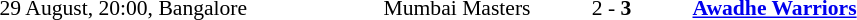<table style="font-size:90%">
<tr>
<td width=200>29 August, 20:00, Bangalore</td>
<td width=150 align=right>Mumbai Masters</td>
<td width=100 align=center>2 - <strong>3</strong></td>
<td width=150><strong><a href='#'>Awadhe Warriors</a></strong></td>
</tr>
</table>
